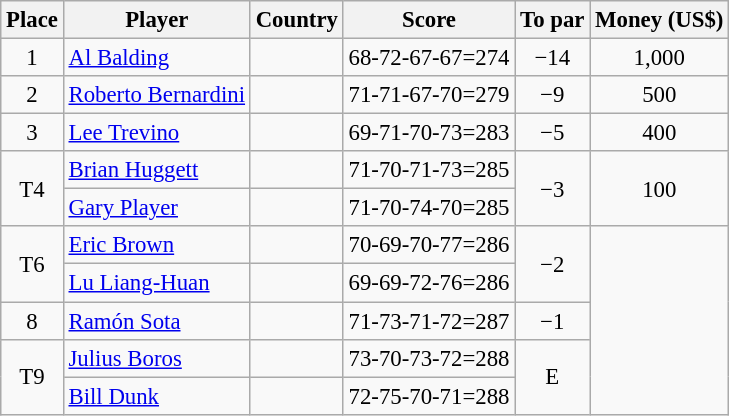<table class="wikitable" style="font-size:95%;">
<tr>
<th>Place</th>
<th>Player</th>
<th>Country</th>
<th>Score</th>
<th>To par</th>
<th>Money (US$)</th>
</tr>
<tr>
<td align=center>1</td>
<td><a href='#'>Al Balding</a></td>
<td></td>
<td>68-72-67-67=274</td>
<td align=center>−14</td>
<td align=center>1,000</td>
</tr>
<tr>
<td align=center>2</td>
<td><a href='#'>Roberto Bernardini</a></td>
<td></td>
<td>71-71-67-70=279</td>
<td align=center>−9</td>
<td align=center>500</td>
</tr>
<tr>
<td align=center>3</td>
<td><a href='#'>Lee Trevino</a></td>
<td></td>
<td>69-71-70-73=283</td>
<td align=center>−5</td>
<td align=center>400</td>
</tr>
<tr>
<td rowspan=2 align=center>T4</td>
<td><a href='#'>Brian Huggett</a></td>
<td></td>
<td>71-70-71-73=285</td>
<td rowspan=2 align=center>−3</td>
<td rowspan=2 align=center>100</td>
</tr>
<tr>
<td><a href='#'>Gary Player</a></td>
<td></td>
<td>71-70-74-70=285</td>
</tr>
<tr>
<td rowspan=2 align=center>T6</td>
<td><a href='#'>Eric Brown</a></td>
<td></td>
<td>70-69-70-77=286</td>
<td rowspan=2 align=center>−2</td>
<td rowspan=5></td>
</tr>
<tr>
<td><a href='#'>Lu Liang-Huan</a></td>
<td></td>
<td>69-69-72-76=286</td>
</tr>
<tr>
<td align=center>8</td>
<td><a href='#'>Ramón Sota</a></td>
<td></td>
<td>71-73-71-72=287</td>
<td align=center>−1</td>
</tr>
<tr>
<td rowspan=2 align=center>T9</td>
<td><a href='#'>Julius Boros</a></td>
<td></td>
<td>73-70-73-72=288</td>
<td rowspan=2 align=center>E</td>
</tr>
<tr>
<td><a href='#'>Bill Dunk</a></td>
<td></td>
<td>72-75-70-71=288</td>
</tr>
</table>
